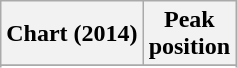<table class="wikitable sortable plainrowheaders">
<tr>
<th>Chart (2014)</th>
<th>Peak<br>position</th>
</tr>
<tr>
</tr>
<tr>
</tr>
<tr>
</tr>
</table>
